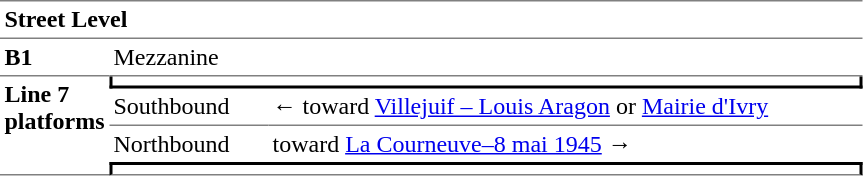<table cellspacing="0" cellpadding="3" border="0">
<tr>
<td colspan="3" data-darkreader-inline-border-top="" data-darkreader-inline-border-bottom="" style="border-bottom:solid 1px gray;border-top:solid 1px gray;" width="50" valign="top"><strong>Street Level</strong></td>
</tr>
<tr>
<td data-darkreader-inline-border-bottom="" style="border-bottom:solid 1px gray;" width="50" valign="top"><strong>B1</strong></td>
<td colspan="2" data-darkreader-inline-border-bottom="" style="border-bottom:solid 1px gray;" width="100" valign="top">Mezzanine</td>
</tr>
<tr>
<td rowspan="10" data-darkreader-inline-border-bottom="" style="border-bottom:solid 1px gray;" width="50" valign="top"><strong>Line 7 platforms</strong></td>
<td colspan="2" data-darkreader-inline-border-bottom="" data-darkreader-inline-border-left="" data-darkreader-inline-border-right="" style="border-right:solid 2px black;border-left:solid 2px black;border-bottom:solid 2px black;text-align:center;"></td>
</tr>
<tr>
<td data-darkreader-inline-border-bottom="" style="border-bottom:solid 1px gray;" width="100">Southbound</td>
<td data-darkreader-inline-border-bottom="" style="border-bottom:solid 1px gray;" width="390">←   toward <a href='#'>Villejuif – Louis Aragon</a> or <a href='#'>Mairie d'Ivry</a> </td>
</tr>
<tr>
<td>Northbound</td>
<td>   toward <a href='#'>La Courneuve–8 mai 1945</a>  →</td>
</tr>
<tr>
<td colspan="2" data-darkreader-inline-border-bottom="" data-darkreader-inline-border-left="" data-darkreader-inline-border-right="" data-darkreader-inline-border-top="" style="border-top:solid 2px black;border-right:solid 2px black;border-left:solid 2px black;border-bottom:solid 1px gray;text-align:center;"></td>
</tr>
</table>
